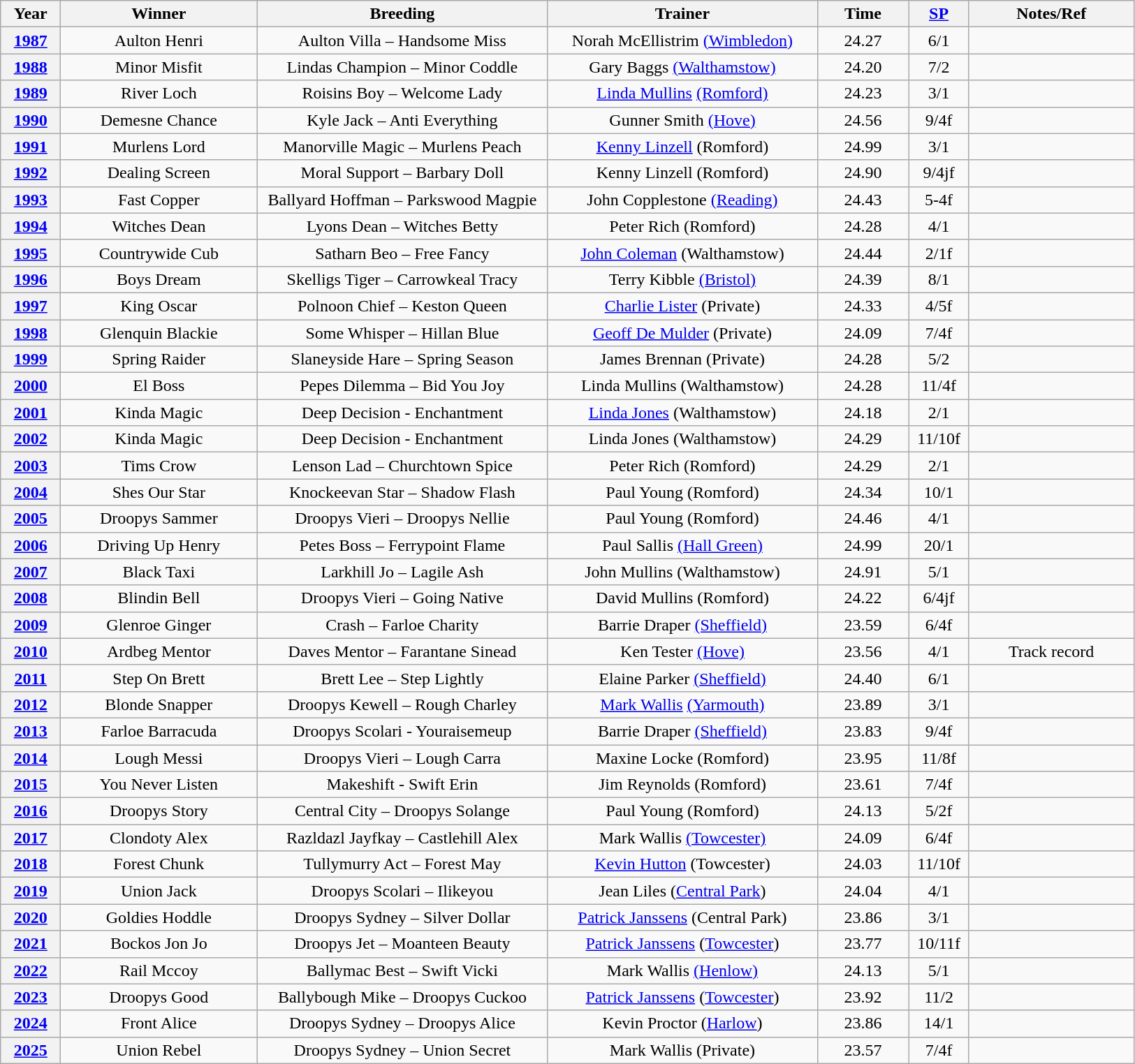<table class="wikitable" style="text-align:center">
<tr>
<th width=50>Year</th>
<th width=180>Winner</th>
<th width=270>Breeding</th>
<th width=250>Trainer</th>
<th width=80>Time</th>
<th width=50><a href='#'>SP</a></th>
<th width=150>Notes/Ref</th>
</tr>
<tr>
<th><a href='#'>1987</a></th>
<td>Aulton Henri</td>
<td>Aulton Villa – Handsome Miss</td>
<td>Norah McEllistrim <a href='#'>(Wimbledon)</a></td>
<td>24.27</td>
<td>6/1</td>
<td></td>
</tr>
<tr>
<th><a href='#'>1988</a></th>
<td>Minor Misfit</td>
<td>Lindas Champion – Minor Coddle</td>
<td>Gary Baggs <a href='#'>(Walthamstow)</a></td>
<td>24.20</td>
<td>7/2</td>
<td></td>
</tr>
<tr>
<th><a href='#'>1989</a></th>
<td>River Loch</td>
<td>Roisins Boy – Welcome Lady</td>
<td><a href='#'>Linda Mullins</a> <a href='#'>(Romford)</a></td>
<td>24.23</td>
<td>3/1</td>
<td></td>
</tr>
<tr>
<th><a href='#'>1990</a></th>
<td>Demesne Chance</td>
<td>Kyle Jack – Anti Everything</td>
<td>Gunner Smith <a href='#'>(Hove)</a></td>
<td>24.56</td>
<td>9/4f</td>
<td></td>
</tr>
<tr>
<th><a href='#'>1991</a></th>
<td>Murlens Lord</td>
<td>Manorville Magic – Murlens Peach</td>
<td><a href='#'>Kenny Linzell</a> (Romford)</td>
<td>24.99</td>
<td>3/1</td>
<td></td>
</tr>
<tr>
<th><a href='#'>1992</a></th>
<td>Dealing Screen</td>
<td>Moral Support – Barbary Doll</td>
<td>Kenny Linzell (Romford)</td>
<td>24.90</td>
<td>9/4jf</td>
<td></td>
</tr>
<tr>
<th><a href='#'>1993</a></th>
<td>Fast Copper</td>
<td>Ballyard Hoffman – Parkswood Magpie</td>
<td>John Copplestone <a href='#'>(Reading)</a></td>
<td>24.43</td>
<td>5-4f</td>
<td></td>
</tr>
<tr>
<th><a href='#'>1994</a></th>
<td>Witches Dean</td>
<td>Lyons Dean – Witches Betty</td>
<td>Peter Rich (Romford)</td>
<td>24.28</td>
<td>4/1</td>
<td></td>
</tr>
<tr>
<th><a href='#'>1995</a></th>
<td>Countrywide Cub</td>
<td>Satharn Beo – Free Fancy</td>
<td><a href='#'>John Coleman</a> (Walthamstow)</td>
<td>24.44</td>
<td>2/1f</td>
<td></td>
</tr>
<tr>
<th><a href='#'>1996</a></th>
<td>Boys Dream</td>
<td>Skelligs Tiger – Carrowkeal Tracy</td>
<td>Terry Kibble <a href='#'>(Bristol)</a></td>
<td>24.39</td>
<td>8/1</td>
<td></td>
</tr>
<tr>
<th><a href='#'>1997</a></th>
<td>King Oscar</td>
<td>Polnoon Chief – Keston Queen</td>
<td><a href='#'>Charlie Lister</a> (Private)</td>
<td>24.33</td>
<td>4/5f</td>
<td></td>
</tr>
<tr>
<th><a href='#'>1998</a></th>
<td>Glenquin Blackie</td>
<td>Some Whisper – Hillan Blue</td>
<td><a href='#'>Geoff De Mulder</a> (Private)</td>
<td>24.09</td>
<td>7/4f</td>
<td></td>
</tr>
<tr>
<th><a href='#'>1999</a></th>
<td>Spring Raider</td>
<td>Slaneyside Hare – Spring Season</td>
<td>James Brennan (Private)</td>
<td>24.28</td>
<td>5/2</td>
<td></td>
</tr>
<tr>
<th><a href='#'>2000</a></th>
<td>El Boss</td>
<td>Pepes Dilemma – Bid You Joy</td>
<td>Linda Mullins (Walthamstow)</td>
<td>24.28</td>
<td>11/4f</td>
<td></td>
</tr>
<tr>
<th><a href='#'>2001</a></th>
<td>Kinda Magic</td>
<td>Deep Decision - Enchantment</td>
<td><a href='#'>Linda Jones</a> (Walthamstow)</td>
<td>24.18</td>
<td>2/1</td>
<td></td>
</tr>
<tr>
<th><a href='#'>2002</a></th>
<td>Kinda Magic</td>
<td>Deep Decision - Enchantment</td>
<td>Linda Jones (Walthamstow)</td>
<td>24.29</td>
<td>11/10f</td>
<td></td>
</tr>
<tr>
<th><a href='#'>2003</a></th>
<td>Tims Crow</td>
<td>Lenson Lad – Churchtown Spice</td>
<td>Peter Rich (Romford)</td>
<td>24.29</td>
<td>2/1</td>
<td></td>
</tr>
<tr>
<th><a href='#'>2004</a></th>
<td>Shes Our Star</td>
<td>Knockeevan Star – Shadow Flash</td>
<td>Paul Young (Romford)</td>
<td>24.34</td>
<td>10/1</td>
<td></td>
</tr>
<tr>
<th><a href='#'>2005</a></th>
<td>Droopys Sammer</td>
<td>Droopys Vieri – Droopys Nellie</td>
<td>Paul Young (Romford)</td>
<td>24.46</td>
<td>4/1</td>
<td></td>
</tr>
<tr>
<th><a href='#'>2006</a></th>
<td>Driving Up Henry</td>
<td>Petes Boss – Ferrypoint Flame</td>
<td>Paul Sallis <a href='#'>(Hall Green)</a></td>
<td>24.99</td>
<td>20/1</td>
<td></td>
</tr>
<tr>
<th><a href='#'>2007</a></th>
<td>Black Taxi</td>
<td>Larkhill Jo – Lagile Ash</td>
<td>John Mullins (Walthamstow)</td>
<td>24.91</td>
<td>5/1</td>
<td></td>
</tr>
<tr>
<th><a href='#'>2008</a></th>
<td>Blindin Bell</td>
<td>Droopys Vieri – Going Native</td>
<td>David Mullins (Romford)</td>
<td>24.22</td>
<td>6/4jf</td>
<td></td>
</tr>
<tr>
<th><a href='#'>2009</a></th>
<td>Glenroe Ginger</td>
<td>Crash – Farloe Charity</td>
<td>Barrie Draper <a href='#'>(Sheffield)</a></td>
<td>23.59</td>
<td>6/4f</td>
<td></td>
</tr>
<tr>
<th><a href='#'>2010</a></th>
<td>Ardbeg Mentor</td>
<td>Daves Mentor – Farantane Sinead</td>
<td>Ken Tester <a href='#'>(Hove)</a></td>
<td>23.56</td>
<td>4/1</td>
<td>Track record</td>
</tr>
<tr>
<th><a href='#'>2011</a></th>
<td>Step On Brett</td>
<td>Brett Lee – Step Lightly</td>
<td>Elaine Parker <a href='#'>(Sheffield)</a></td>
<td>24.40</td>
<td>6/1</td>
<td></td>
</tr>
<tr>
<th><a href='#'>2012</a></th>
<td>Blonde Snapper</td>
<td>Droopys Kewell – Rough Charley</td>
<td><a href='#'>Mark Wallis</a> <a href='#'>(Yarmouth)</a></td>
<td>23.89</td>
<td>3/1</td>
<td></td>
</tr>
<tr>
<th><a href='#'>2013</a></th>
<td>Farloe Barracuda</td>
<td>Droopys Scolari - Youraisemeup</td>
<td>Barrie Draper <a href='#'>(Sheffield)</a></td>
<td>23.83</td>
<td>9/4f</td>
<td></td>
</tr>
<tr>
<th><a href='#'>2014</a></th>
<td>Lough Messi</td>
<td>Droopys Vieri – Lough Carra</td>
<td>Maxine Locke (Romford)</td>
<td>23.95</td>
<td>11/8f</td>
<td></td>
</tr>
<tr>
<th><a href='#'>2015</a></th>
<td>You Never Listen</td>
<td>Makeshift - Swift Erin</td>
<td>Jim Reynolds (Romford)</td>
<td>23.61</td>
<td>7/4f</td>
<td></td>
</tr>
<tr>
<th><a href='#'>2016</a></th>
<td>Droopys Story</td>
<td>Central City – Droopys Solange</td>
<td>Paul Young (Romford)</td>
<td>24.13</td>
<td>5/2f</td>
<td></td>
</tr>
<tr>
<th><a href='#'>2017</a></th>
<td>Clondoty Alex</td>
<td>Razldazl Jayfkay – Castlehill Alex</td>
<td>Mark Wallis <a href='#'>(Towcester)</a></td>
<td>24.09</td>
<td>6/4f</td>
<td></td>
</tr>
<tr>
<th><a href='#'>2018</a></th>
<td>Forest Chunk</td>
<td>Tullymurry Act – Forest May</td>
<td><a href='#'>Kevin Hutton</a> (Towcester)</td>
<td>24.03</td>
<td>11/10f</td>
<td></td>
</tr>
<tr>
<th><a href='#'>2019</a></th>
<td>Union Jack</td>
<td>Droopys Scolari – Ilikeyou</td>
<td>Jean Liles (<a href='#'>Central Park</a>)</td>
<td>24.04</td>
<td>4/1</td>
<td></td>
</tr>
<tr>
<th><a href='#'>2020</a></th>
<td>Goldies Hoddle</td>
<td>Droopys Sydney – Silver Dollar</td>
<td><a href='#'>Patrick Janssens</a> (Central Park)</td>
<td>23.86</td>
<td>3/1</td>
<td></td>
</tr>
<tr>
<th><a href='#'>2021</a></th>
<td>Bockos Jon Jo</td>
<td>Droopys Jet – Moanteen Beauty</td>
<td><a href='#'>Patrick Janssens</a>  (<a href='#'>Towcester</a>)</td>
<td>23.77</td>
<td>10/11f</td>
<td></td>
</tr>
<tr>
<th><a href='#'>2022</a></th>
<td>Rail Mccoy</td>
<td>Ballymac Best – Swift Vicki</td>
<td>Mark Wallis <a href='#'>(Henlow)</a></td>
<td>24.13</td>
<td>5/1</td>
<td></td>
</tr>
<tr>
<th><a href='#'>2023</a></th>
<td>Droopys Good</td>
<td>Ballybough Mike – Droopys Cuckoo</td>
<td><a href='#'>Patrick Janssens</a> (<a href='#'>Towcester</a>)</td>
<td>23.92</td>
<td>11/2</td>
<td></td>
</tr>
<tr>
<th><a href='#'>2024</a></th>
<td>Front Alice</td>
<td>Droopys Sydney – Droopys Alice</td>
<td>Kevin Proctor (<a href='#'>Harlow</a>)</td>
<td>23.86</td>
<td>14/1</td>
<td></td>
</tr>
<tr>
<th><a href='#'>2025</a></th>
<td>Union Rebel</td>
<td>Droopys Sydney – Union Secret</td>
<td>Mark Wallis (Private)</td>
<td>23.57</td>
<td>7/4f</td>
<td></td>
</tr>
</table>
